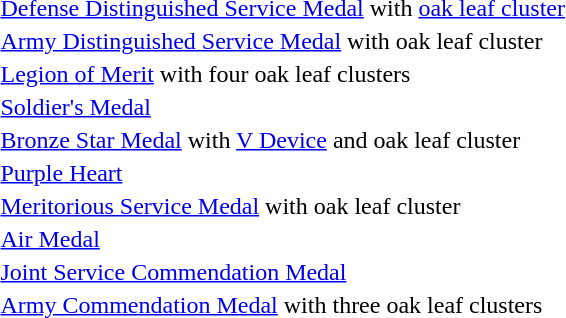<table>
<tr>
<td></td>
<td><a href='#'>Defense Distinguished Service Medal</a> with <a href='#'>oak leaf cluster</a></td>
</tr>
<tr>
<td></td>
<td><a href='#'>Army Distinguished Service Medal</a> with oak leaf cluster</td>
</tr>
<tr>
<td></td>
<td><a href='#'>Legion of Merit</a> with four oak leaf clusters</td>
</tr>
<tr>
<td></td>
<td><a href='#'>Soldier's Medal</a></td>
</tr>
<tr>
<td></td>
<td><a href='#'>Bronze Star Medal</a> with <a href='#'>V Device</a> and oak leaf cluster</td>
</tr>
<tr>
<td></td>
<td><a href='#'>Purple Heart</a></td>
</tr>
<tr>
<td></td>
<td><a href='#'>Meritorious Service Medal</a> with oak leaf cluster</td>
</tr>
<tr>
<td></td>
<td><a href='#'>Air Medal</a></td>
</tr>
<tr>
<td></td>
<td><a href='#'>Joint Service Commendation Medal</a></td>
</tr>
<tr>
<td></td>
<td><a href='#'>Army Commendation Medal</a> with three oak leaf clusters</td>
</tr>
</table>
